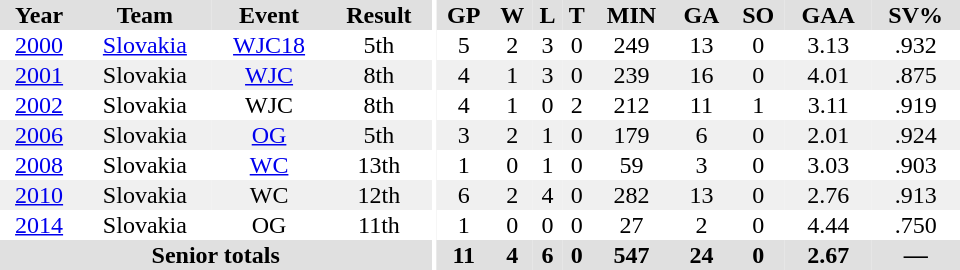<table border=0 cellpadding=1 cellspacing=0 ID="Table3" style="text-align:center; width:40em">
<tr ALIGN=center bgcolor="#e0e0e0">
<th>Year</th>
<th>Team</th>
<th>Event</th>
<th>Result</th>
<th rowspan=99 bgcolor="#ffffff"></th>
<th>GP</th>
<th>W</th>
<th>L</th>
<th>T</th>
<th>MIN</th>
<th>GA</th>
<th>SO</th>
<th>GAA</th>
<th>SV%</th>
</tr>
<tr ALIGN=center>
<td><a href='#'>2000</a></td>
<td><a href='#'>Slovakia</a></td>
<td><a href='#'>WJC18</a></td>
<td>5th</td>
<td>5</td>
<td>2</td>
<td>3</td>
<td>0</td>
<td>249</td>
<td>13</td>
<td>0</td>
<td>3.13</td>
<td>.932</td>
</tr>
<tr ALIGN=center bgcolor="#f0f0f0">
<td><a href='#'>2001</a></td>
<td>Slovakia</td>
<td><a href='#'>WJC</a></td>
<td>8th</td>
<td>4</td>
<td>1</td>
<td>3</td>
<td>0</td>
<td>239</td>
<td>16</td>
<td>0</td>
<td>4.01</td>
<td>.875</td>
</tr>
<tr ALIGN=center>
<td><a href='#'>2002</a></td>
<td>Slovakia</td>
<td>WJC</td>
<td>8th</td>
<td>4</td>
<td>1</td>
<td>0</td>
<td>2</td>
<td>212</td>
<td>11</td>
<td>1</td>
<td>3.11</td>
<td>.919</td>
</tr>
<tr ALIGN=center bgcolor="#f0f0f0">
<td><a href='#'>2006</a></td>
<td>Slovakia</td>
<td><a href='#'>OG</a></td>
<td>5th</td>
<td>3</td>
<td>2</td>
<td>1</td>
<td>0</td>
<td>179</td>
<td>6</td>
<td>0</td>
<td>2.01</td>
<td>.924</td>
</tr>
<tr ALIGN=center>
<td><a href='#'>2008</a></td>
<td>Slovakia</td>
<td><a href='#'>WC</a></td>
<td>13th</td>
<td>1</td>
<td>0</td>
<td>1</td>
<td>0</td>
<td>59</td>
<td>3</td>
<td>0</td>
<td>3.03</td>
<td>.903</td>
</tr>
<tr ALIGN=center bgcolor="#f0f0f0">
<td><a href='#'>2010</a></td>
<td>Slovakia</td>
<td>WC</td>
<td>12th</td>
<td>6</td>
<td>2</td>
<td>4</td>
<td>0</td>
<td>282</td>
<td>13</td>
<td>0</td>
<td>2.76</td>
<td>.913</td>
</tr>
<tr ALIGN=center>
<td><a href='#'>2014</a></td>
<td>Slovakia</td>
<td>OG</td>
<td>11th</td>
<td>1</td>
<td>0</td>
<td>0</td>
<td>0</td>
<td>27</td>
<td>2</td>
<td>0</td>
<td>4.44</td>
<td>.750</td>
</tr>
<tr bgcolor="#e0e0e0" ALIGN=center>
<th colspan=4>Senior totals</th>
<th>11</th>
<th>4</th>
<th>6</th>
<th>0</th>
<th>547</th>
<th>24</th>
<th>0</th>
<th>2.67</th>
<th>—</th>
</tr>
</table>
